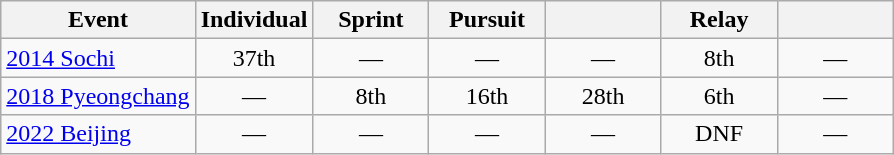<table class="wikitable" style="text-align: center;">
<tr ">
<th>Event</th>
<th style="width:70px;">Individual</th>
<th style="width:70px;">Sprint</th>
<th style="width:70px;">Pursuit</th>
<th style="width:70px;"></th>
<th style="width:70px;">Relay</th>
<th style="width:70px;"></th>
</tr>
<tr>
<td align=left> <a href='#'>2014 Sochi</a></td>
<td>37th</td>
<td>—</td>
<td>—</td>
<td>—</td>
<td>8th</td>
<td>—</td>
</tr>
<tr>
<td align=left> <a href='#'>2018 Pyeongchang</a></td>
<td>—</td>
<td>8th</td>
<td>16th</td>
<td>28th</td>
<td>6th</td>
<td>—</td>
</tr>
<tr>
<td align="left"> <a href='#'>2022 Beijing</a></td>
<td>—</td>
<td>—</td>
<td>—</td>
<td>—</td>
<td>DNF</td>
<td>—</td>
</tr>
</table>
